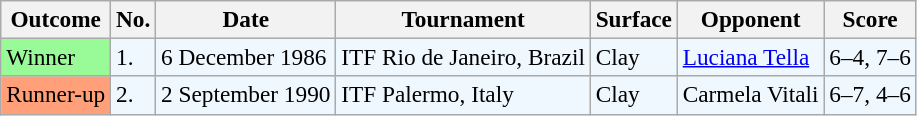<table class="sortable wikitable" style=font-size:97%>
<tr>
<th>Outcome</th>
<th>No.</th>
<th>Date</th>
<th>Tournament</th>
<th>Surface</th>
<th>Opponent</th>
<th>Score</th>
</tr>
<tr style="background:#f0f8ff;">
<td bgcolor="98FB98">Winner</td>
<td>1.</td>
<td>6 December 1986</td>
<td>ITF Rio de Janeiro, Brazil</td>
<td>Clay</td>
<td> <a href='#'>Luciana Tella</a></td>
<td>6–4, 7–6</td>
</tr>
<tr style="background:#f0f8ff;">
<td style="background:#ffa07a;">Runner-up</td>
<td>2.</td>
<td>2 September 1990</td>
<td>ITF Palermo, Italy</td>
<td>Clay</td>
<td> Carmela Vitali</td>
<td>6–7, 4–6</td>
</tr>
</table>
